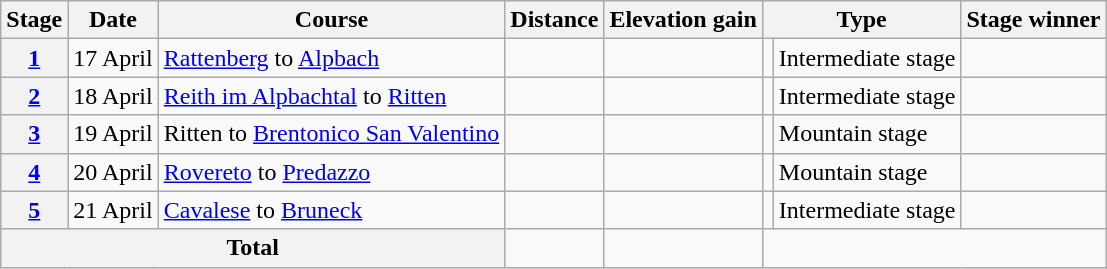<table class="wikitable">
<tr>
<th scope="col">Stage</th>
<th scope="col">Date</th>
<th scope="col">Course</th>
<th scope="col">Distance</th>
<th scope="col">Elevation gain</th>
<th scope="col" colspan="2">Type</th>
<th scope="col">Stage winner</th>
</tr>
<tr>
<th scope="row"><a href='#'>1</a></th>
<td style="text-align:center;">17 April</td>
<td><a href='#'>Rattenberg</a>  to <a href='#'>Alpbach</a> </td>
<td style="text-align:center;"></td>
<td style="text-align:center;"></td>
<td></td>
<td>Intermediate stage</td>
<td></td>
</tr>
<tr>
<th scope="row"><a href='#'>2</a></th>
<td style="text-align:center;">18 April</td>
<td><a href='#'>Reith im Alpbachtal</a>  to <a href='#'>Ritten</a> </td>
<td style="text-align:center;"></td>
<td style="text-align:center;"></td>
<td></td>
<td>Intermediate stage</td>
<td></td>
</tr>
<tr>
<th scope="row"><a href='#'>3</a></th>
<td style="text-align:center;">19 April</td>
<td>Ritten  to <a href='#'>Brentonico San Valentino</a> </td>
<td style="text-align:center;"></td>
<td style="text-align:center;"></td>
<td></td>
<td>Mountain stage</td>
<td></td>
</tr>
<tr>
<th scope="row"><a href='#'>4</a></th>
<td style="text-align:center;">20 April</td>
<td><a href='#'>Rovereto</a>  to <a href='#'>Predazzo</a> </td>
<td style="text-align:center;"></td>
<td style="text-align:center;"></td>
<td></td>
<td>Mountain stage</td>
<td></td>
</tr>
<tr>
<th scope="row"><a href='#'>5</a></th>
<td style="text-align:center;">21 April</td>
<td><a href='#'>Cavalese</a>  to <a href='#'>Bruneck</a> </td>
<td style="text-align:center;"></td>
<td style="text-align:center;"></td>
<td></td>
<td>Intermediate stage</td>
<td></td>
</tr>
<tr>
<th colspan="3">Total</th>
<td style="text-align:center;"></td>
<td style="text-align:center;"></td>
</tr>
</table>
